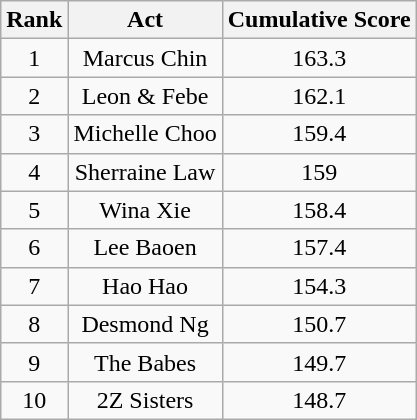<table class="wikitable plainrowheaders" style="text-align:center;">
<tr>
<th scope="col">Rank</th>
<th scope="col">Act</th>
<th scope="col">Cumulative Score</th>
</tr>
<tr>
<td>1</td>
<td>Marcus Chin</td>
<td>163.3</td>
</tr>
<tr>
<td>2</td>
<td>Leon & Febe</td>
<td>162.1</td>
</tr>
<tr>
<td>3</td>
<td>Michelle Choo</td>
<td>159.4</td>
</tr>
<tr>
<td>4</td>
<td>Sherraine Law</td>
<td>159</td>
</tr>
<tr>
<td>5</td>
<td>Wina Xie</td>
<td>158.4</td>
</tr>
<tr>
<td>6</td>
<td>Lee Baoen</td>
<td>157.4</td>
</tr>
<tr>
<td>7</td>
<td>Hao Hao</td>
<td>154.3</td>
</tr>
<tr>
<td>8</td>
<td>Desmond Ng</td>
<td>150.7</td>
</tr>
<tr>
<td>9</td>
<td>The Babes</td>
<td>149.7</td>
</tr>
<tr>
<td>10</td>
<td>2Z Sisters</td>
<td>148.7</td>
</tr>
</table>
